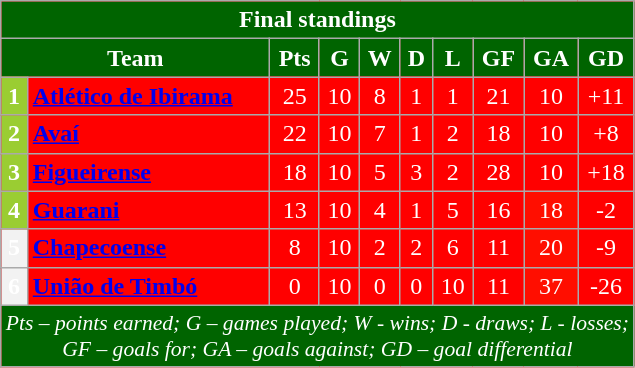<table class="wikitable" style="text-align:center; color:white; background:#ff0000">
<tr>
<th style="background:#006400" colspan="10">Final standings</th>
</tr>
<tr>
<th style="background:#006400" colspan="2">Team</th>
<th style="background:#006400">Pts</th>
<th style="background:#006400">G</th>
<th style="background:#006400">W</th>
<th style="background:#006400">D</th>
<th style="background:#006400">L</th>
<th style="background:#006400">GF</th>
<th style="background:#006400">GA</th>
<th style="background:#006400">GD</th>
</tr>
<tr>
<th style="background:#9ACD32">1</th>
<td align="left"><a href='#'><span> <strong>Atlético de Ibirama</strong></span></a></td>
<td bgcolor=#ff0000 align="center"><span>25</span></td>
<td bgcolor=#ff0000 align="center"><span>10</span></td>
<td bgcolor=#ff0000 align="center"><span>8</span></td>
<td bgcolor=#ff0000 align="center"><span>1</span></td>
<td bgcolor=#ff0000 align="center"><span>1</span></td>
<td bgcolor=#ff0000 align="center"><span>21</span></td>
<td bgcolor=#ff0000 align="center"><span>10</span></td>
<td bgcolor=#ff0000 align="center"><span>+11</span></td>
</tr>
<tr>
<th style="background:#9ACD32">2</th>
<td align="left"><a href='#'><span><strong>Avaí</strong></span></a></td>
<td bgcolor=#ff0000 align="center"><span>22</span></td>
<td bgcolor=#ff0000 align="center"><span>10</span></td>
<td bgcolor=#ff0000 align="center"><span>7</span></td>
<td bgcolor=#ff0000 align="center"><span>1</span></td>
<td bgcolor=#ff0000 align="center"><span>2</span></td>
<td bgcolor=#ff0000 align="center"><span>18</span></td>
<td bgcolor=#ff0000 align="center"><span>10</span></td>
<td bgcolor=#ff0000 align="center"><span>+8</span></td>
</tr>
<tr>
<th style="background:#9ACD32">3</th>
<td align="left"><a href='#'><span><strong>Figueirense</strong></span></a></td>
<td bgcolor=#ff0000 align="center"><span>18</span></td>
<td bgcolor=#ff0000 align="center"><span>10</span></td>
<td bgcolor=#ff0000 align="center"><span>5</span></td>
<td bgcolor=#ff0000 align="center"><span>3</span></td>
<td bgcolor=#ff0000 align="center"><span>2</span></td>
<td bgcolor=#ff0000 align="center"><span>28</span></td>
<td bgcolor=#ff0000 align="center"><span>10</span></td>
<td bgcolor=#ff0000 align="center"><span>+18</span></td>
</tr>
<tr>
<th style="background:#9ACD32">4</th>
<td align="left"><a href='#'><span> <strong>Guarani</strong></span></a></td>
<td bgcolor=#ff0000 align="center"><span>13</span></td>
<td bgcolor=#ff0000 align="center"><span>10</span></td>
<td bgcolor=#ff0000 align="center"><span>4</span></td>
<td bgcolor=#ff0000 align="center"><span>1</span></td>
<td bgcolor=#ff0000 align="center"><span>5</span></td>
<td bgcolor=#ff0000 align="center"><span>16</span></td>
<td bgcolor=#ff0E00 align="center"><span>18</span></td>
<td bgcolor=#ff0000 align="center"><span>-2</span></td>
</tr>
<tr>
<th>5</th>
<td align="left"><a href='#'><span><strong>Chapecoense</strong></span></a></td>
<td bgcolor=#ff0000 align="center"><span>8</span></td>
<td bgcolor=#ff0000 align="center"><span>10</span></td>
<td bgcolor=#ff0000 align="center"><span>2</span></td>
<td bgcolor=#ff0000 align="center"><span>2</span></td>
<td bgcolor=#ff0000 align="center"><span>6</span></td>
<td bgcolor=#ff0000 align="center"><span>11</span></td>
<td bgcolor=#ff0E00 align="center"><span>20</span></td>
<td bgcolor=#ff0000 align="center"><span>-9</span></td>
</tr>
<tr>
<th>6</th>
<td align="left"><a href='#'><span><strong>União de Timbó</strong></span></a></td>
<td bgcolor=#ff0000 align="center"><span>0</span></td>
<td bgcolor=#ff0000 align="center"><span>10</span></td>
<td bgcolor=#ff0000 align="center"><span>0</span></td>
<td bgcolor=#ff0000 align="center"><span>0</span></td>
<td bgcolor=#ff0000 align="center"><span>10</span></td>
<td bgcolor=#ff0000 align="center"><span>11</span></td>
<td bgcolor=#ff0E00 align="center"><span>37</span></td>
<td bgcolor=#ff0000 align="center"><span>-26</span></td>
</tr>
<tr>
<td colspan="10" style="background:#006400; font-size:90%; font-style:italic">Pts – points earned; G – games played; W - wins; D - draws; L - losses;<br>GF – goals for; GA – goals against; GD – goal differential</td>
</tr>
</table>
